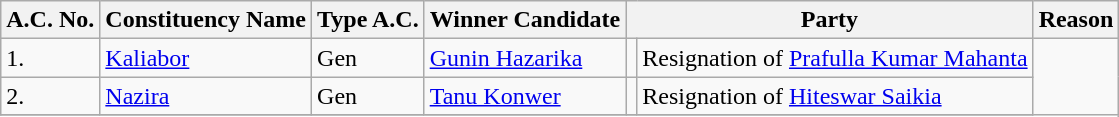<table class ="wikitable sortable">
<tr>
<th>A.C. No.</th>
<th>Constituency Name</th>
<th>Type A.C.</th>
<th>Winner Candidate</th>
<th colspan="2">Party</th>
<th>Reason</th>
</tr>
<tr>
<td>1.</td>
<td><a href='#'>Kaliabor</a></td>
<td>Gen</td>
<td><a href='#'>Gunin Hazarika</a></td>
<td></td>
<td>Resignation of <a href='#'>Prafulla Kumar Mahanta</a></td>
</tr>
<tr>
<td>2.</td>
<td><a href='#'>Nazira</a></td>
<td>Gen</td>
<td><a href='#'>Tanu Konwer</a></td>
<td></td>
<td>Resignation of <a href='#'>Hiteswar Saikia</a></td>
</tr>
<tr>
</tr>
</table>
